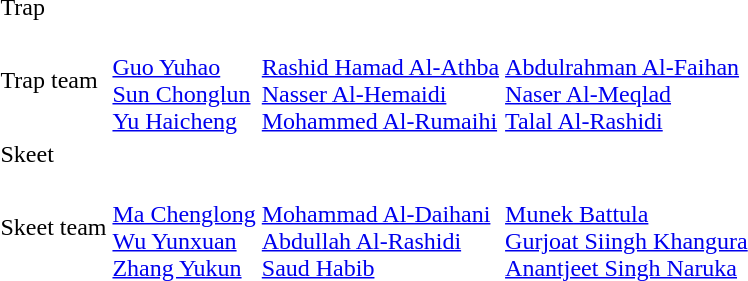<table>
<tr>
<td>Trap</td>
<td></td>
<td></td>
<td></td>
</tr>
<tr>
<td>Trap team</td>
<td><br><a href='#'>Guo Yuhao</a><br><a href='#'>Sun Chonglun</a><br><a href='#'>Yu Haicheng</a></td>
<td><br><a href='#'>Rashid Hamad Al-Athba</a><br><a href='#'>Nasser Al-Hemaidi</a><br><a href='#'>Mohammed Al-Rumaihi</a></td>
<td><br><a href='#'>Abdulrahman Al-Faihan</a><br><a href='#'>Naser Al-Meqlad</a><br><a href='#'>Talal Al-Rashidi</a></td>
</tr>
<tr>
<td>Skeet</td>
<td></td>
<td></td>
<td></td>
</tr>
<tr>
<td>Skeet team</td>
<td><br><a href='#'>Ma Chenglong</a><br><a href='#'>Wu Yunxuan</a><br><a href='#'>Zhang Yukun</a></td>
<td><br><a href='#'>Mohammad Al-Daihani</a><br><a href='#'>Abdullah Al-Rashidi</a><br><a href='#'>Saud Habib</a></td>
<td><br><a href='#'>Munek Battula</a><br><a href='#'>Gurjoat Siingh Khangura</a><br><a href='#'>Anantjeet Singh Naruka</a></td>
</tr>
</table>
